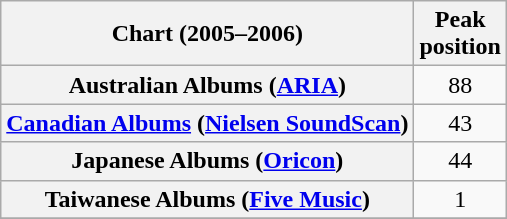<table class="wikitable sortable plainrowheaders" style="text-align:center">
<tr>
<th scope="col">Chart (2005–2006)</th>
<th scope="col">Peak<br>position</th>
</tr>
<tr>
<th scope="row">Australian Albums (<a href='#'>ARIA</a>)</th>
<td>88</td>
</tr>
<tr>
<th scope="row"><a href='#'>Canadian Albums</a> (<a href='#'>Nielsen SoundScan</a>)</th>
<td>43</td>
</tr>
<tr>
<th scope="row">Japanese Albums (<a href='#'>Oricon</a>)</th>
<td>44</td>
</tr>
<tr>
<th scope="row">Taiwanese Albums (<a href='#'>Five Music</a>)</th>
<td>1</td>
</tr>
<tr>
</tr>
</table>
